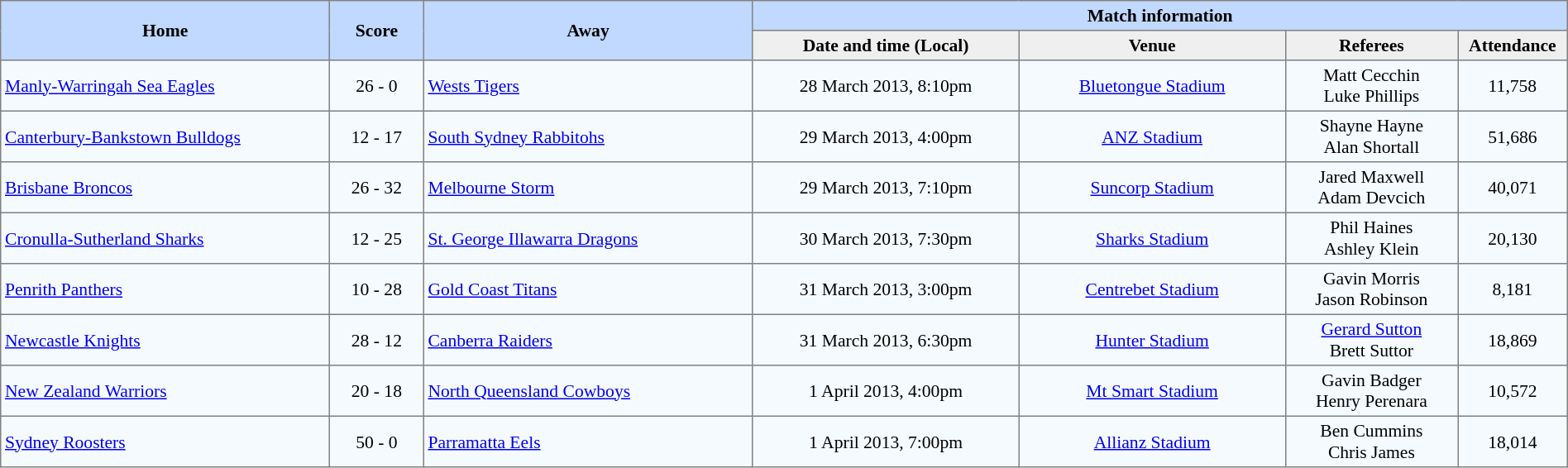<table border="1" cellpadding="3" cellspacing="0" style="border-collapse:collapse; font-size:90%; width:100%;">
<tr style="background:#c1d8ff;">
<th rowspan="2" style="width:21%;">Home</th>
<th rowspan="2" style="width:6%;">Score</th>
<th rowspan="2" style="width:21%;">Away</th>
<th colspan=6>Match information</th>
</tr>
<tr style="background:#efefef;">
<th width=17%>Date and time (Local)</th>
<th width=17%>Venue</th>
<th width=11%>Referees</th>
<th width=7%>Attendance</th>
</tr>
<tr style="text-align:center; background:#f5faff;">
<td align=left> <a href='#'>Manly-Warringah Sea Eagles</a></td>
<td>26 - 0</td>
<td align=left> <a href='#'>Wests Tigers</a></td>
<td>28 March 2013, 8:10pm</td>
<td><a href='#'>Bluetongue Stadium</a></td>
<td>Matt Cecchin<br>Luke Phillips</td>
<td>11,758</td>
</tr>
<tr style="text-align:center; background:#f5faff;">
<td align=left> <a href='#'>Canterbury-Bankstown Bulldogs</a></td>
<td>12 - 17</td>
<td align=left> <a href='#'>South Sydney Rabbitohs</a></td>
<td>29 March 2013, 4:00pm</td>
<td><a href='#'>ANZ Stadium</a></td>
<td>Shayne Hayne<br>Alan Shortall</td>
<td>51,686</td>
</tr>
<tr style="text-align:center; background:#f5faff;">
<td align=left> <a href='#'>Brisbane Broncos</a></td>
<td>26 - 32</td>
<td align=left> <a href='#'>Melbourne Storm</a></td>
<td>29 March 2013, 7:10pm</td>
<td><a href='#'>Suncorp Stadium</a></td>
<td>Jared Maxwell<br>Adam Devcich</td>
<td>40,071</td>
</tr>
<tr style="text-align:center; background:#f5faff;">
<td align=left> <a href='#'>Cronulla-Sutherland Sharks</a></td>
<td>12 - 25</td>
<td align=left> <a href='#'>St. George Illawarra Dragons</a></td>
<td>30 March 2013, 7:30pm</td>
<td><a href='#'>Sharks Stadium</a></td>
<td>Phil Haines<br>Ashley Klein</td>
<td>20,130</td>
</tr>
<tr style="text-align:center; background:#f5faff;">
<td align=left> <a href='#'>Penrith Panthers</a></td>
<td>10 - 28</td>
<td align=left> <a href='#'>Gold Coast Titans</a></td>
<td>31 March 2013, 3:00pm</td>
<td><a href='#'>Centrebet Stadium</a></td>
<td>Gavin Morris<br>Jason Robinson</td>
<td>8,181</td>
</tr>
<tr style="text-align:center; background:#f5faff;">
<td align=left> <a href='#'>Newcastle Knights</a></td>
<td>28 - 12</td>
<td align=left> <a href='#'>Canberra Raiders</a></td>
<td>31 March 2013, 6:30pm</td>
<td><a href='#'>Hunter Stadium</a></td>
<td><a href='#'>Gerard Sutton</a><br>Brett Suttor</td>
<td>18,869</td>
</tr>
<tr style="text-align:center; background:#f5faff;">
<td align=left> <a href='#'>New Zealand Warriors</a></td>
<td>20 - 18</td>
<td align=left> <a href='#'>North Queensland Cowboys</a></td>
<td>1 April 2013, 4:00pm</td>
<td><a href='#'>Mt Smart Stadium</a></td>
<td>Gavin Badger<br>Henry Perenara</td>
<td>10,572</td>
</tr>
<tr style="text-align:center; background:#f5faff;">
<td align=left> <a href='#'>Sydney Roosters</a></td>
<td>50 - 0</td>
<td align=left> <a href='#'>Parramatta Eels</a></td>
<td>1 April 2013, 7:00pm</td>
<td><a href='#'>Allianz Stadium</a></td>
<td>Ben Cummins<br>Chris James</td>
<td>18,014</td>
</tr>
</table>
